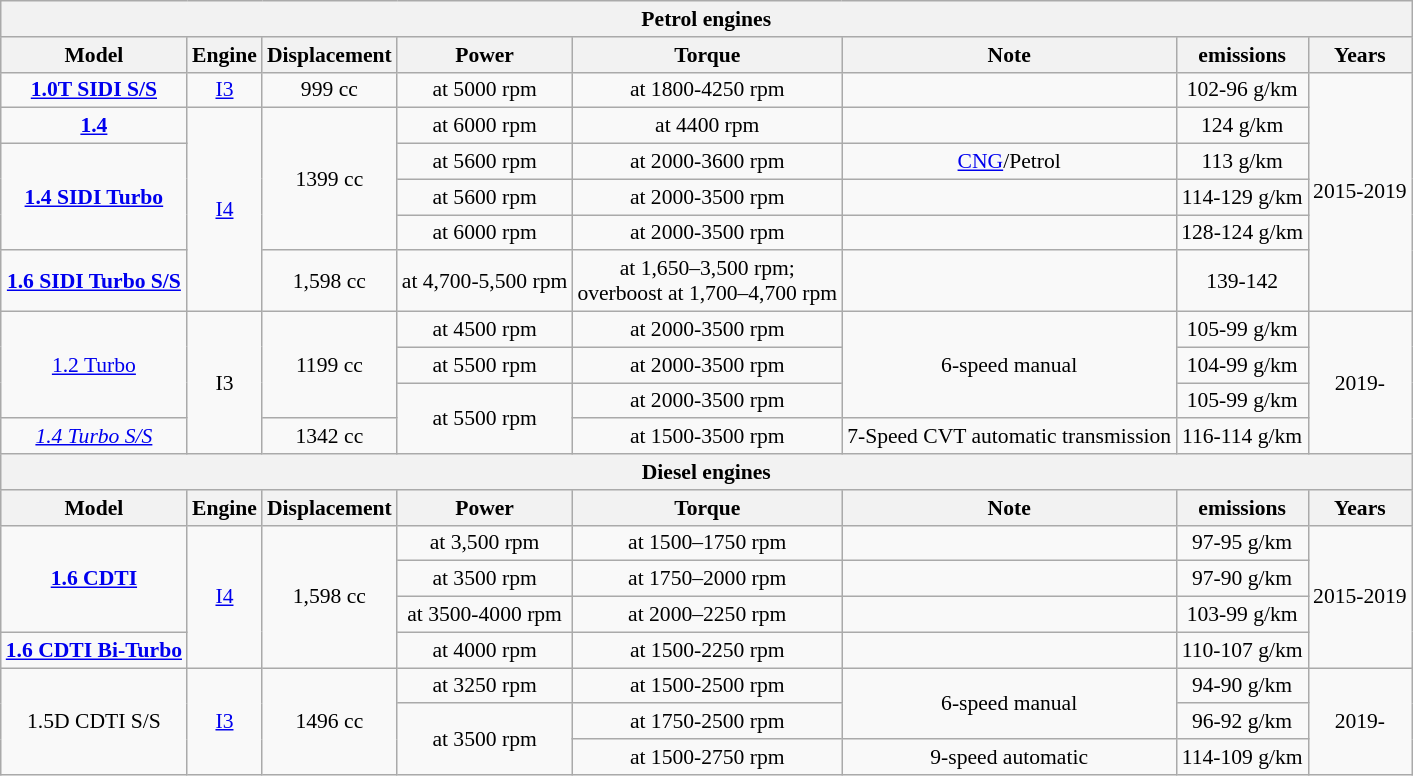<table class="wikitable" style="text-align:center; font-size:90%;">
<tr>
<th colspan=8>Petrol engines</th>
</tr>
<tr style="background:#dcdcdc; text-align:center; vertical-align:middle;">
<th>Model</th>
<th>Engine</th>
<th>Displacement</th>
<th>Power</th>
<th>Torque</th>
<th>Note</th>
<th> emissions</th>
<th>Years</th>
</tr>
<tr>
<td><strong><a href='#'>1.0T SIDI S/S</a></strong></td>
<td><a href='#'>I3</a></td>
<td>999 cc</td>
<td> at 5000 rpm</td>
<td> at 1800-4250 rpm</td>
<td></td>
<td>102-96 g/km</td>
<td rowspan="6">2015-2019</td>
</tr>
<tr>
<td><strong><a href='#'>1.4</a></strong></td>
<td rowspan="5"><a href='#'>I4</a></td>
<td rowspan="4">1399 cc</td>
<td> at 6000 rpm</td>
<td> at 4400 rpm</td>
<td></td>
<td>124 g/km</td>
</tr>
<tr>
<td rowspan="3"><strong><a href='#'>1.4 SIDI Turbo</a></strong></td>
<td> at 5600 rpm</td>
<td> at 2000-3600 rpm</td>
<td><a href='#'>CNG</a>/Petrol</td>
<td>113 g/km</td>
</tr>
<tr>
<td> at 5600 rpm</td>
<td> at 2000-3500 rpm</td>
<td></td>
<td>114-129 g/km</td>
</tr>
<tr>
<td> at 6000 rpm</td>
<td> at 2000-3500 rpm</td>
<td></td>
<td>128-124 g/km</td>
</tr>
<tr>
<td><strong><a href='#'>1.6 SIDI Turbo S/S</a></strong></td>
<td>1,598 cc</td>
<td> at 4,700-5,500 rpm</td>
<td> at 1,650–3,500 rpm;<br>overboost  at 1,700–4,700 rpm</td>
<td></td>
<td>139-142</td>
</tr>
<tr>
<td rowspan="3"><a href='#'>1.2 Turbo</a></td>
<td rowspan="4">I3</td>
<td rowspan="3">1199 cc</td>
<td> at 4500 rpm</td>
<td> at 2000-3500 rpm</td>
<td rowspan="3">6-speed manual</td>
<td>105-99 g/km</td>
<td rowspan="4">2019-</td>
</tr>
<tr>
<td> at 5500 rpm</td>
<td> at 2000-3500 rpm</td>
<td>104-99 g/km</td>
</tr>
<tr>
<td rowspan="2"> at 5500 rpm</td>
<td> at 2000-3500 rpm</td>
<td>105-99 g/km</td>
</tr>
<tr>
<td><em><a href='#'>1.4 Turbo S/S</a></em></td>
<td>1342 cc</td>
<td> at 1500-3500 rpm</td>
<td>7-Speed CVT automatic transmission</td>
<td>116-114 g/km</td>
</tr>
<tr>
<th colspan=8>Diesel engines</th>
</tr>
<tr style="background:#dcdcdc; text-align:center; vertical-align:middle;">
<th>Model</th>
<th>Engine</th>
<th>Displacement</th>
<th>Power</th>
<th>Torque</th>
<th>Note</th>
<th> emissions</th>
<th>Years</th>
</tr>
<tr>
<td rowspan="3"><strong><a href='#'>1.6 CDTI</a></strong></td>
<td rowspan="4"><a href='#'>I4</a></td>
<td rowspan="4">1,598 cc</td>
<td> at 3,500 rpm</td>
<td> at 1500–1750 rpm</td>
<td></td>
<td>97-95 g/km</td>
<td rowspan="4">2015-2019</td>
</tr>
<tr>
<td> at 3500 rpm</td>
<td> at 1750–2000 rpm</td>
<td></td>
<td>97-90 g/km</td>
</tr>
<tr>
<td> at 3500-4000 rpm</td>
<td> at 2000–2250 rpm</td>
<td></td>
<td>103-99 g/km</td>
</tr>
<tr>
<td><strong><a href='#'>1.6 CDTI Bi-Turbo</a></strong></td>
<td> at 4000 rpm</td>
<td> at 1500-2250 rpm</td>
<td></td>
<td>110-107 g/km</td>
</tr>
<tr>
<td rowspan="3">1.5D CDTI S/S</td>
<td rowspan="3"><a href='#'>I3</a></td>
<td rowspan="3">1496 cc</td>
<td> at 3250 rpm</td>
<td> at 1500-2500 rpm</td>
<td rowspan="2">6-speed manual</td>
<td>94-90 g/km</td>
<td rowspan="3">2019-</td>
</tr>
<tr>
<td rowspan="2"> at 3500 rpm</td>
<td> at 1750-2500 rpm</td>
<td>96-92 g/km</td>
</tr>
<tr>
<td> at 1500-2750 rpm</td>
<td>9-speed automatic</td>
<td>114-109 g/km</td>
</tr>
</table>
